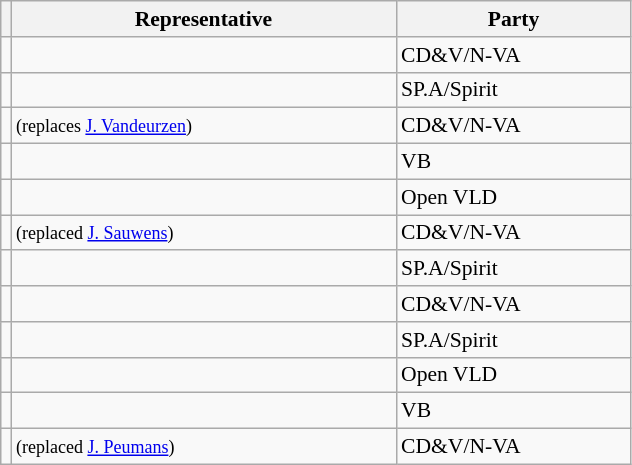<table class="sortable wikitable" style="text-align:left; font-size:90%">
<tr>
<th></th>
<th width="250">Representative</th>
<th width="150">Party</th>
</tr>
<tr>
<td></td>
<td align=left></td>
<td>CD&V/N-VA</td>
</tr>
<tr>
<td></td>
<td align=left></td>
<td>SP.A/Spirit</td>
</tr>
<tr>
<td></td>
<td align=left> <small>(replaces <a href='#'>J. Vandeurzen</a>)</small></td>
<td>CD&V/N-VA</td>
</tr>
<tr>
<td></td>
<td align=left></td>
<td>VB</td>
</tr>
<tr>
<td></td>
<td align=left></td>
<td>Open VLD</td>
</tr>
<tr>
<td></td>
<td align=left> <small>(replaced <a href='#'>J. Sauwens</a>)</small></td>
<td>CD&V/N-VA</td>
</tr>
<tr>
<td></td>
<td align=left></td>
<td>SP.A/Spirit</td>
</tr>
<tr>
<td></td>
<td align=left></td>
<td>CD&V/N-VA</td>
</tr>
<tr>
<td></td>
<td align=left></td>
<td>SP.A/Spirit</td>
</tr>
<tr>
<td></td>
<td align=left></td>
<td>Open VLD</td>
</tr>
<tr>
<td></td>
<td align=left></td>
<td>VB</td>
</tr>
<tr>
<td></td>
<td align=left> <small>(replaced <a href='#'>J. Peumans</a>)</small></td>
<td>CD&V/N-VA</td>
</tr>
</table>
